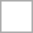<table style="border:solid 1px #aaa;" cellpadding="10" cellspacing="0">
<tr>
<td></td>
</tr>
</table>
